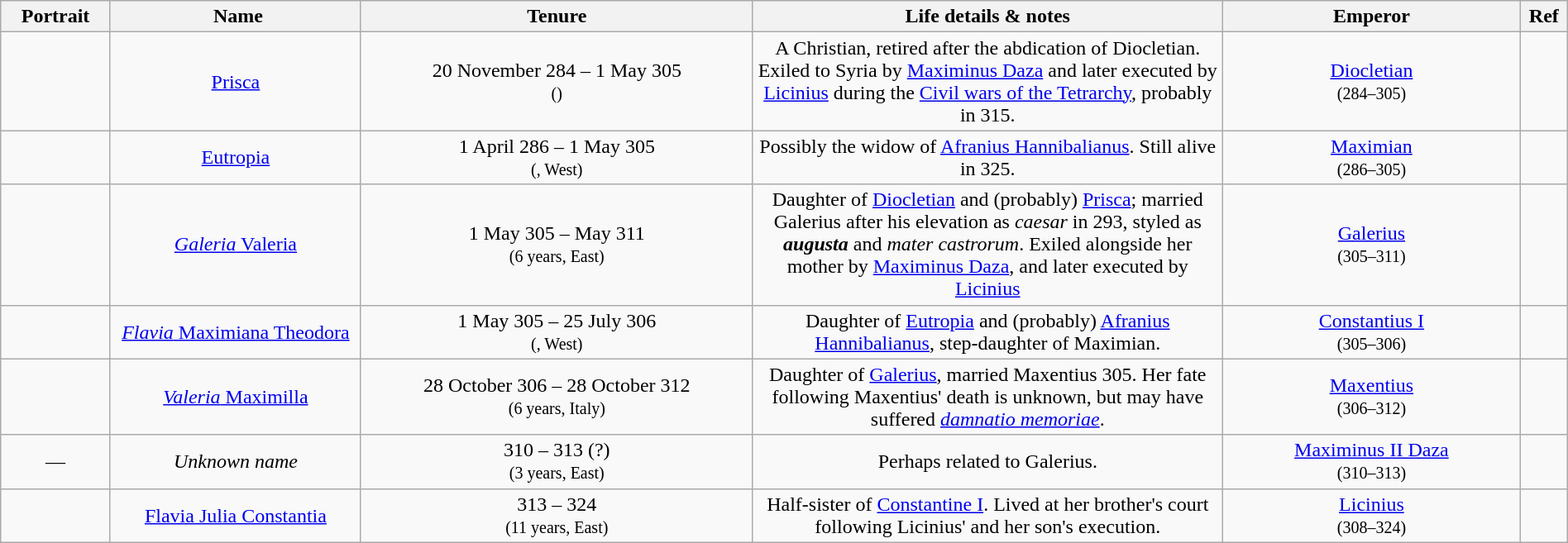<table class="wikitable" style="width:100%; text-align:center;">
<tr>
<th width="7%">Portrait</th>
<th width="16%"> Name</th>
<th width="25%">Tenure</th>
<th width="30%">Life details & notes</th>
<th width="19%">Emperor</th>
<th width="3%">Ref</th>
</tr>
<tr>
<td></td>
<td><a href='#'>Prisca</a></td>
<td>20 November 284 – 1 May 305<br><small>()</small></td>
<td>A Christian, retired after the abdication of Diocletian. Exiled to Syria by <a href='#'>Maximinus Daza</a> and later executed by <a href='#'>Licinius</a> during the <a href='#'>Civil wars of the Tetrarchy</a>, probably in 315.</td>
<td><a href='#'>Diocletian</a><br><small>(284–305)</small></td>
<td><br></td>
</tr>
<tr>
<td></td>
<td><a href='#'>Eutropia</a></td>
<td>1 April 286 – 1 May 305<br><small>(, West)</small></td>
<td>Possibly the widow of <a href='#'>Afranius Hannibalianus</a>. Still alive in 325.</td>
<td><a href='#'>Maximian</a><br><small>(286–305)</small></td>
<td></td>
</tr>
<tr>
<td></td>
<td><a href='#'><em>Galeria</em> Valeria</a></td>
<td>1 May 305 – May 311<br><small>(6 years, East)</small></td>
<td>Daughter of <a href='#'>Diocletian</a> and (probably) <a href='#'>Prisca</a>; married Galerius after his elevation as <em>caesar</em> in 293, styled as <strong><em>augusta</em></strong> and <em>mater castrorum</em>. Exiled alongside her mother by <a href='#'>Maximinus Daza</a>, and later executed by <a href='#'>Licinius</a></td>
<td><a href='#'>Galerius</a><br><small>(305–311)</small></td>
<td><br></td>
</tr>
<tr>
<td></td>
<td><a href='#'><em>Flavia</em> Maximiana Theodora</a></td>
<td>1 May 305 – 25 July 306<br><small>(, West)</small></td>
<td>Daughter of <a href='#'>Eutropia</a> and (probably) <a href='#'>Afranius Hannibalianus</a>, step-daughter of Maximian.</td>
<td><a href='#'>Constantius I</a><br><small>(305–306)</small></td>
<td></td>
</tr>
<tr>
<td></td>
<td><a href='#'><em>Valeria</em> Maximilla</a></td>
<td>28 October 306 – 28 October 312<br><small>(6 years, Italy)</small></td>
<td>Daughter of <a href='#'>Galerius</a>, married Maxentius  305. Her fate following Maxentius' death is unknown, but may have suffered <em><a href='#'>damnatio memoriae</a></em>.</td>
<td><a href='#'>Maxentius</a><br><small>(306–312)</small></td>
<td></td>
</tr>
<tr>
<td>—</td>
<td><em>Unknown name</em></td>
<td>310 – 313 (?)<br><small>(3 years, East)</small></td>
<td>Perhaps related to Galerius.</td>
<td><a href='#'>Maximinus II Daza</a><br><small>(310–313)</small></td>
<td></td>
</tr>
<tr>
<td></td>
<td><a href='#'>Flavia Julia Constantia</a></td>
<td>313 – 324<br><small>(11 years, East)</small></td>
<td>Half-sister of <a href='#'>Constantine I</a>. Lived at her brother's court following Licinius' and her son's execution.</td>
<td><a href='#'>Licinius</a><br><small>(308–324)</small></td>
<td></td>
</tr>
</table>
